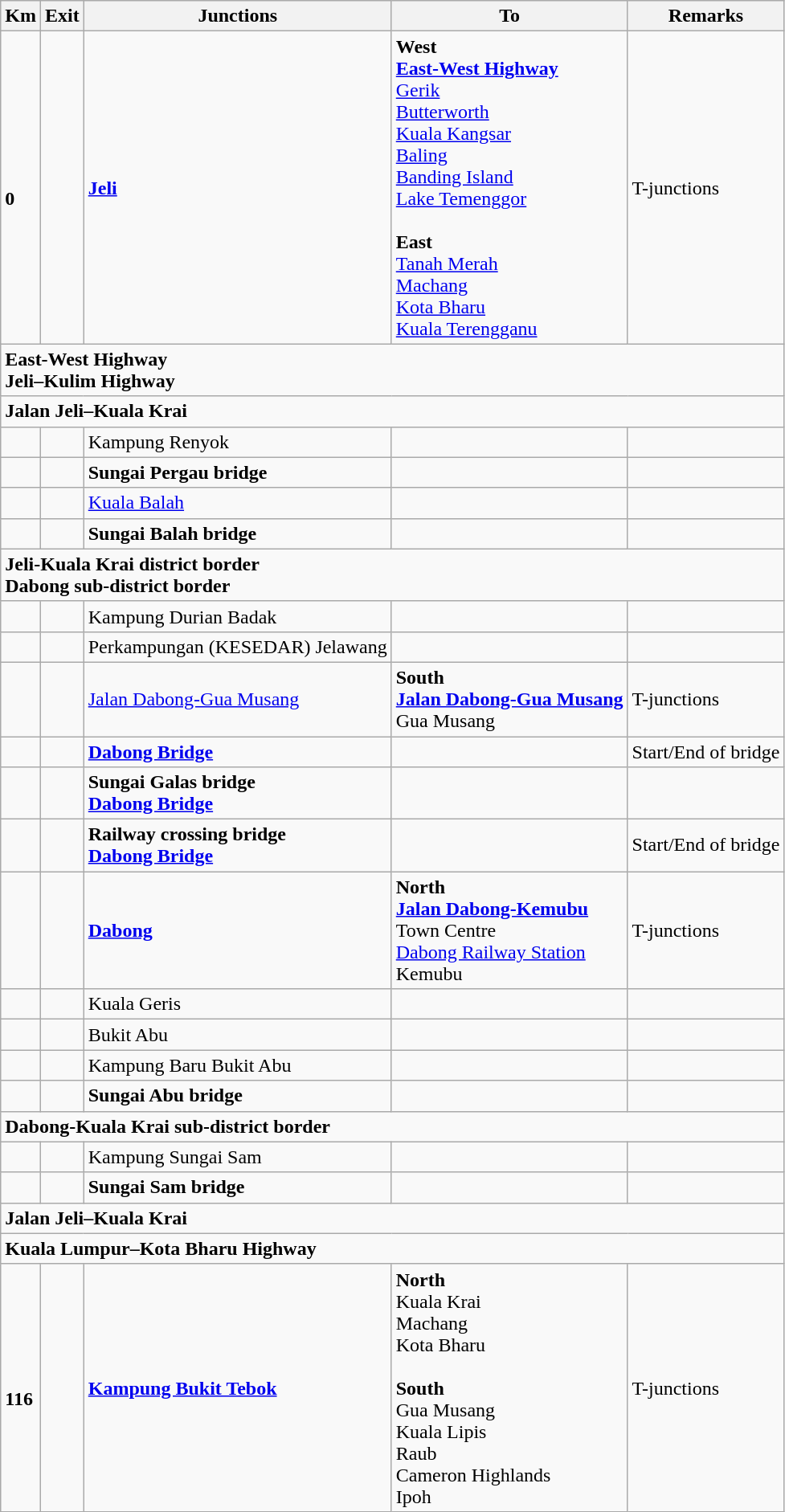<table class="wikitable">
<tr>
<th>Km</th>
<th>Exit</th>
<th>Junctions</th>
<th>To</th>
<th>Remarks</th>
</tr>
<tr>
<td><br><strong>0</strong></td>
<td></td>
<td><strong><a href='#'>Jeli</a></strong></td>
<td><strong>West</strong><br>  <strong><a href='#'>East-West Highway</a></strong><br>  <a href='#'>Gerik</a><br>   <a href='#'>Butterworth</a><br> <a href='#'>Kuala Kangsar</a><br> <a href='#'>Baling</a><br>  <a href='#'>Banding Island</a><br>  <a href='#'>Lake Temenggor</a><br><br><strong>East</strong><br>  <a href='#'>Tanah Merah</a><br>  <a href='#'>Machang</a><br> <a href='#'>Kota Bharu</a><br>  <a href='#'>Kuala Terengganu</a></td>
<td>T-junctions</td>
</tr>
<tr>
<td style="width:600px" colspan="6" style="text-align:center; background:blue;"><strong><span> East-West Highway<br>Jeli–Kulim Highway</span></strong></td>
</tr>
<tr>
<td style="width:600px" colspan="6" style="text-align:center; background:blue;"><strong><span> Jalan Jeli–Kuala Krai</span></strong></td>
</tr>
<tr>
<td></td>
<td></td>
<td>Kampung Renyok</td>
<td></td>
<td></td>
</tr>
<tr>
<td></td>
<td></td>
<td><strong>Sungai Pergau bridge</strong></td>
<td></td>
<td></td>
</tr>
<tr>
<td></td>
<td></td>
<td><a href='#'>Kuala Balah</a></td>
<td></td>
<td></td>
</tr>
<tr>
<td></td>
<td></td>
<td><strong>Sungai Balah bridge</strong></td>
<td></td>
<td></td>
</tr>
<tr>
<td style="width:600px" colspan="6" style="text-align:center; background:blue;"><strong><span>Jeli-Kuala Krai district border<br>Dabong sub-district border</span></strong></td>
</tr>
<tr>
<td></td>
<td></td>
<td>Kampung Durian Badak</td>
<td></td>
<td></td>
</tr>
<tr>
<td></td>
<td></td>
<td>Perkampungan (KESEDAR) Jelawang</td>
<td></td>
<td></td>
</tr>
<tr>
<td></td>
<td></td>
<td><a href='#'>Jalan Dabong-Gua Musang</a></td>
<td><strong>South</strong><br> <strong><a href='#'>Jalan Dabong-Gua Musang</a></strong><br>Gua Musang</td>
<td>T-junctions</td>
</tr>
<tr>
<td></td>
<td></td>
<td><strong><a href='#'>Dabong Bridge</a></strong></td>
<td></td>
<td>Start/End of bridge</td>
</tr>
<tr>
<td></td>
<td></td>
<td><strong>Sungai Galas bridge</strong><br><strong><a href='#'>Dabong Bridge</a></strong></td>
<td></td>
<td></td>
</tr>
<tr>
<td></td>
<td></td>
<td><strong>Railway crossing bridge</strong><br><strong><a href='#'>Dabong Bridge</a></strong></td>
<td></td>
<td>Start/End of bridge</td>
</tr>
<tr>
<td></td>
<td></td>
<td><strong><a href='#'>Dabong</a></strong></td>
<td><strong>North</strong><br> <strong><a href='#'>Jalan Dabong-Kemubu</a></strong><br>Town Centre<br> <a href='#'>Dabong Railway Station</a><br>Kemubu</td>
<td>T-junctions</td>
</tr>
<tr>
<td></td>
<td></td>
<td>Kuala Geris</td>
<td></td>
<td></td>
</tr>
<tr>
<td></td>
<td></td>
<td>Bukit Abu</td>
<td></td>
<td></td>
</tr>
<tr>
<td></td>
<td></td>
<td>Kampung Baru Bukit Abu</td>
<td></td>
<td></td>
</tr>
<tr>
<td></td>
<td></td>
<td><strong>Sungai Abu bridge</strong></td>
<td></td>
<td></td>
</tr>
<tr>
<td style="width:600px" colspan="6" style="text-align:center; background:maroon;"><strong><span>Dabong-Kuala Krai sub-district border</span></strong></td>
</tr>
<tr>
<td></td>
<td></td>
<td>Kampung Sungai Sam</td>
<td></td>
<td></td>
</tr>
<tr>
<td></td>
<td></td>
<td><strong>Sungai Sam bridge</strong></td>
<td></td>
<td></td>
</tr>
<tr>
<td style="width:600px" colspan="6" style="text-align:center; background:blue;"><strong><span> Jalan Jeli–Kuala Krai</span></strong></td>
</tr>
<tr>
<td style="width:600px" colspan="6" style="text-align:center; background:blue;"><strong><span> Kuala Lumpur–Kota Bharu Highway</span></strong></td>
</tr>
<tr>
<td><br><strong>116</strong></td>
<td></td>
<td><strong><a href='#'>Kampung Bukit Tebok</a></strong></td>
<td><strong>North</strong><br> Kuala Krai<br> Machang<br> Kota Bharu<br><br><strong>South</strong><br> Gua Musang<br> Kuala Lipis<br> Raub<br> Cameron Highlands<br> Ipoh</td>
<td>T-junctions</td>
</tr>
</table>
